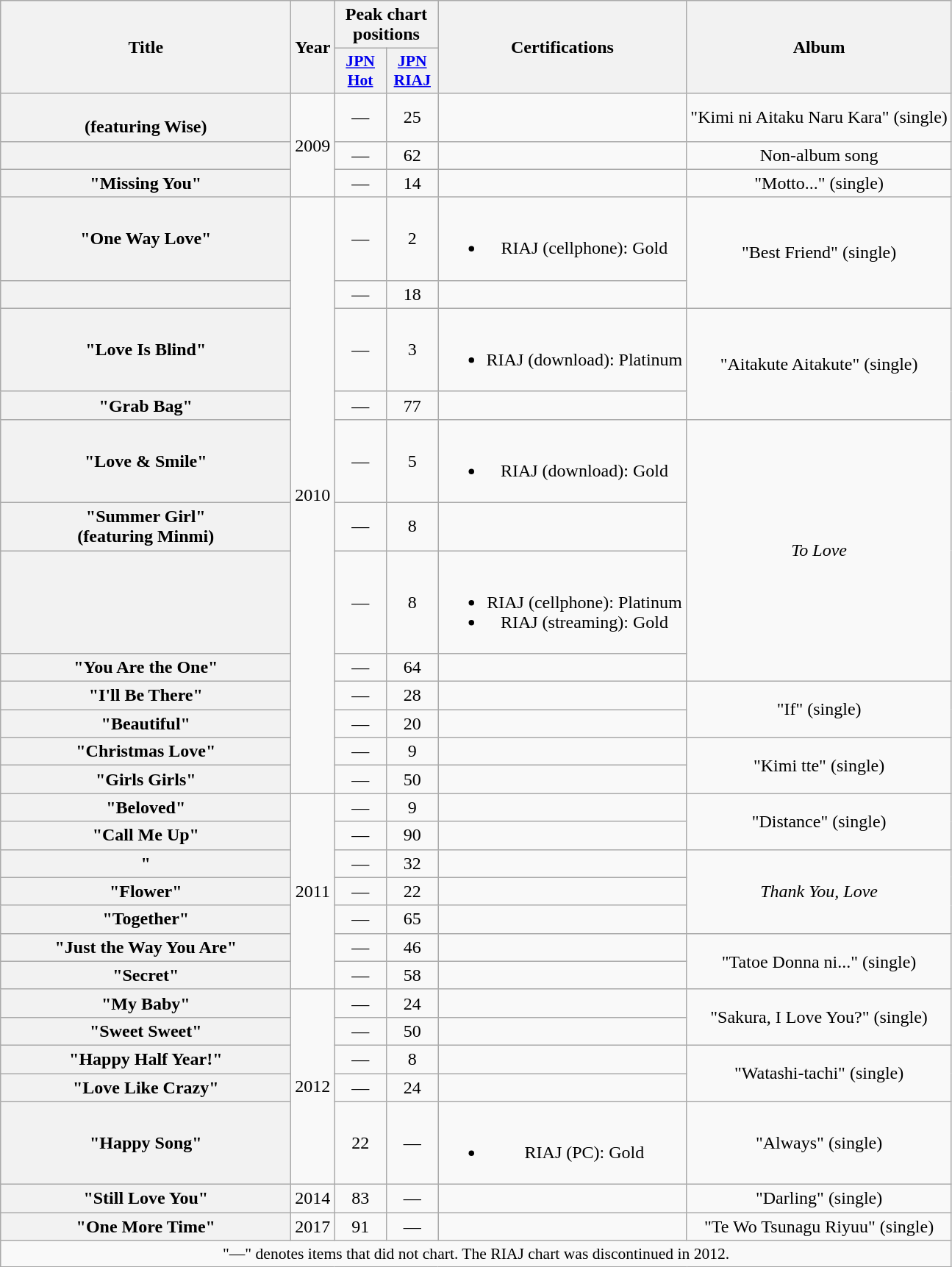<table class="wikitable plainrowheaders" style="text-align:center;">
<tr>
<th scope="col" rowspan="2" style="width:16em;">Title</th>
<th scope="col" rowspan="2">Year</th>
<th scope="col" colspan="2">Peak chart positions</th>
<th scope="col" rowspan="2">Certifications</th>
<th scope="col" rowspan="2">Album</th>
</tr>
<tr>
<th scope="col" style="width:2.8em;font-size:90%;"><a href='#'>JPN Hot</a><br></th>
<th scope="col" style="width:2.8em;font-size:90%;"><a href='#'>JPN RIAJ</a><br></th>
</tr>
<tr>
<th scope="row"><br><span>(featuring Wise)</span></th>
<td rowspan="3">2009</td>
<td>—</td>
<td>25</td>
<td></td>
<td>"Kimi ni Aitaku Naru Kara" <span>(single)</span></td>
</tr>
<tr>
<th scope="row"></th>
<td>—</td>
<td>62</td>
<td></td>
<td>Non-album song</td>
</tr>
<tr>
<th scope="row">"Missing You"</th>
<td>—</td>
<td>14</td>
<td></td>
<td>"Motto..." <span>(single)</span></td>
</tr>
<tr>
<th scope="row">"One Way Love"</th>
<td rowspan="12">2010</td>
<td>—</td>
<td>2</td>
<td><br><ul><li>RIAJ <span>(cellphone)</span>: Gold</li></ul></td>
<td rowspan="2">"Best Friend" <span>(single)</span></td>
</tr>
<tr>
<th scope="row"></th>
<td>—</td>
<td>18</td>
<td></td>
</tr>
<tr>
<th scope="row">"Love Is Blind"</th>
<td>—</td>
<td>3</td>
<td><br><ul><li>RIAJ <span>(download)</span>: Platinum</li></ul></td>
<td rowspan="2">"Aitakute Aitakute" <span>(single)</span></td>
</tr>
<tr>
<th scope="row">"Grab Bag"</th>
<td>—</td>
<td>77</td>
<td></td>
</tr>
<tr>
<th scope="row">"Love & Smile"</th>
<td>—</td>
<td>5</td>
<td><br><ul><li>RIAJ <span>(download)</span>: Gold</li></ul></td>
<td rowspan="4"><em>To Love</em></td>
</tr>
<tr>
<th scope="row">"Summer Girl"<br><span>(featuring Minmi)</span></th>
<td>—</td>
<td>8</td>
<td></td>
</tr>
<tr>
<th scope="row"></th>
<td>—</td>
<td>8</td>
<td><br><ul><li>RIAJ <span>(cellphone)</span>: Platinum</li><li>RIAJ <span>(streaming)</span>: Gold</li></ul></td>
</tr>
<tr>
<th scope="row">"You Are the One"</th>
<td>—</td>
<td>64</td>
<td></td>
</tr>
<tr>
<th scope="row">"I'll Be There"</th>
<td>—</td>
<td>28</td>
<td></td>
<td rowspan="2">"If" <span>(single)</span></td>
</tr>
<tr>
<th scope="row">"Beautiful"</th>
<td>—</td>
<td>20</td>
<td></td>
</tr>
<tr>
<th scope="row">"Christmas Love"</th>
<td>—</td>
<td>9</td>
<td></td>
<td rowspan="2">"Kimi tte" <span>(single)</span></td>
</tr>
<tr>
<th scope="row">"Girls Girls"</th>
<td>—</td>
<td>50</td>
<td></td>
</tr>
<tr>
<th scope="row">"Beloved"</th>
<td rowspan="7">2011</td>
<td>—</td>
<td>9</td>
<td></td>
<td rowspan="2">"Distance" <span>(single)</span></td>
</tr>
<tr>
<th scope="row">"Call Me Up"</th>
<td>—</td>
<td>90</td>
<td></td>
</tr>
<tr>
<th scope="row">"</th>
<td>—</td>
<td>32</td>
<td></td>
<td rowspan="3"><em>Thank You, Love</em></td>
</tr>
<tr>
<th scope="row">"Flower"</th>
<td>—</td>
<td>22</td>
<td></td>
</tr>
<tr>
<th scope="row">"Together"</th>
<td>—</td>
<td>65</td>
<td></td>
</tr>
<tr>
<th scope="row">"Just the Way You Are"</th>
<td>—</td>
<td>46</td>
<td></td>
<td rowspan="2">"Tatoe Donna ni..." <span>(single)</span></td>
</tr>
<tr>
<th scope="row">"Secret"</th>
<td>—</td>
<td>58</td>
<td></td>
</tr>
<tr>
<th scope="row">"My Baby"</th>
<td rowspan="5">2012</td>
<td>—</td>
<td>24</td>
<td></td>
<td rowspan="2">"Sakura, I Love You?" <span>(single)</span></td>
</tr>
<tr>
<th scope="row">"Sweet Sweet"</th>
<td>—</td>
<td>50</td>
<td></td>
</tr>
<tr>
<th scope="row">"Happy Half Year!"</th>
<td>—</td>
<td>8</td>
<td></td>
<td rowspan="2">"Watashi-tachi" <span>(single)</span></td>
</tr>
<tr>
<th scope="row">"Love Like Crazy"</th>
<td>—</td>
<td>24</td>
<td></td>
</tr>
<tr>
<th scope="row">"Happy Song"</th>
<td>22</td>
<td>—</td>
<td><br><ul><li>RIAJ <span>(PC)</span>: Gold</li></ul></td>
<td>"Always" <span>(single)</span></td>
</tr>
<tr>
<th scope="row">"Still Love You"</th>
<td rowspan="1">2014</td>
<td>83</td>
<td>—</td>
<td></td>
<td>"Darling" <span>(single)</span></td>
</tr>
<tr>
<th scope="row">"One More Time"</th>
<td rowspan="1">2017</td>
<td>91</td>
<td>—</td>
<td></td>
<td>"Te Wo Tsunagu Riyuu" <span>(single)</span></td>
</tr>
<tr>
<td colspan="12" align="center" style="font-size:90%;">"—" denotes items that did not chart. The RIAJ chart was discontinued in 2012.</td>
</tr>
</table>
